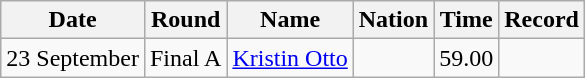<table class=wikitable style=text-align:center>
<tr>
<th>Date</th>
<th>Round</th>
<th>Name</th>
<th>Nation</th>
<th>Time</th>
<th>Record</th>
</tr>
<tr>
<td>23 September</td>
<td>Final A</td>
<td align=left><a href='#'>Kristin Otto</a></td>
<td></td>
<td>59.00</td>
<td></td>
</tr>
</table>
